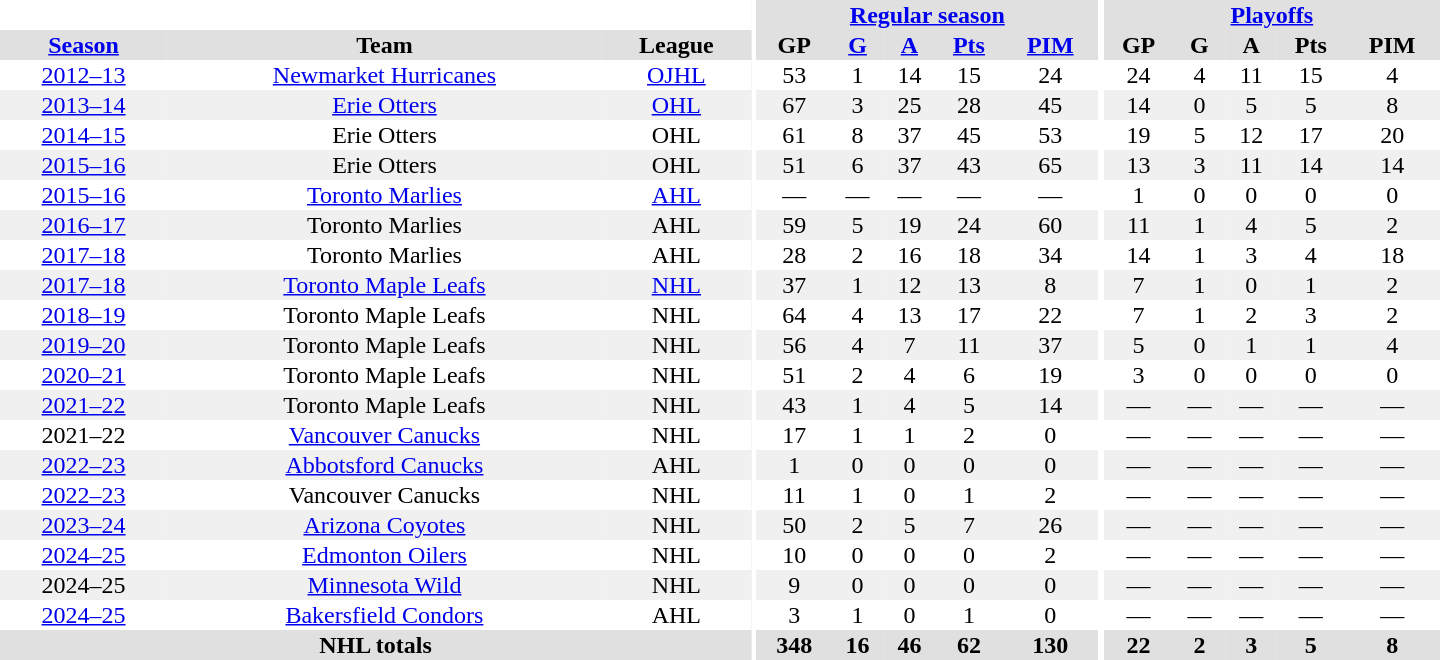<table border="0" cellpadding="1" cellspacing="0" style="text-align:center; width:60em">
<tr bgcolor="#e0e0e0">
<th colspan="3" bgcolor="#ffffff"></th>
<th rowspan="104" bgcolor="#ffffff"></th>
<th colspan="5"><a href='#'>Regular season</a></th>
<th rowspan="104" bgcolor="#ffffff"></th>
<th colspan="5"><a href='#'>Playoffs</a></th>
</tr>
<tr bgcolor="#e0e0e0">
<th><a href='#'>Season</a></th>
<th>Team</th>
<th>League</th>
<th>GP</th>
<th><a href='#'>G</a></th>
<th><a href='#'>A</a></th>
<th><a href='#'>Pts</a></th>
<th><a href='#'>PIM</a></th>
<th>GP</th>
<th>G</th>
<th>A</th>
<th>Pts</th>
<th>PIM</th>
</tr>
<tr>
<td><a href='#'>2012–13</a></td>
<td><a href='#'>Newmarket Hurricanes</a></td>
<td><a href='#'>OJHL</a></td>
<td>53</td>
<td>1</td>
<td>14</td>
<td>15</td>
<td>24</td>
<td>24</td>
<td>4</td>
<td>11</td>
<td>15</td>
<td>4</td>
</tr>
<tr bgcolor="#f0f0f0">
<td><a href='#'>2013–14</a></td>
<td><a href='#'>Erie Otters</a></td>
<td><a href='#'>OHL</a></td>
<td>67</td>
<td>3</td>
<td>25</td>
<td>28</td>
<td>45</td>
<td>14</td>
<td>0</td>
<td>5</td>
<td>5</td>
<td>8</td>
</tr>
<tr>
<td><a href='#'>2014–15</a></td>
<td>Erie Otters</td>
<td>OHL</td>
<td>61</td>
<td>8</td>
<td>37</td>
<td>45</td>
<td>53</td>
<td>19</td>
<td>5</td>
<td>12</td>
<td>17</td>
<td>20</td>
</tr>
<tr bgcolor="#f0f0f0">
<td><a href='#'>2015–16</a></td>
<td>Erie Otters</td>
<td>OHL</td>
<td>51</td>
<td>6</td>
<td>37</td>
<td>43</td>
<td>65</td>
<td>13</td>
<td>3</td>
<td>11</td>
<td>14</td>
<td>14</td>
</tr>
<tr>
<td><a href='#'>2015–16</a></td>
<td><a href='#'>Toronto Marlies</a></td>
<td><a href='#'>AHL</a></td>
<td>—</td>
<td>—</td>
<td>—</td>
<td>—</td>
<td>—</td>
<td>1</td>
<td>0</td>
<td>0</td>
<td>0</td>
<td>0</td>
</tr>
<tr bgcolor="#f0f0f0">
<td><a href='#'>2016–17</a></td>
<td>Toronto Marlies</td>
<td>AHL</td>
<td>59</td>
<td>5</td>
<td>19</td>
<td>24</td>
<td>60</td>
<td>11</td>
<td>1</td>
<td>4</td>
<td>5</td>
<td>2</td>
</tr>
<tr>
<td><a href='#'>2017–18</a></td>
<td>Toronto Marlies</td>
<td>AHL</td>
<td>28</td>
<td>2</td>
<td>16</td>
<td>18</td>
<td>34</td>
<td>14</td>
<td>1</td>
<td>3</td>
<td>4</td>
<td>18</td>
</tr>
<tr bgcolor="#f0f0f0">
<td><a href='#'>2017–18</a></td>
<td><a href='#'>Toronto Maple Leafs</a></td>
<td><a href='#'>NHL</a></td>
<td>37</td>
<td>1</td>
<td>12</td>
<td>13</td>
<td>8</td>
<td>7</td>
<td>1</td>
<td>0</td>
<td>1</td>
<td>2</td>
</tr>
<tr>
<td><a href='#'>2018–19</a></td>
<td>Toronto Maple Leafs</td>
<td>NHL</td>
<td>64</td>
<td>4</td>
<td>13</td>
<td>17</td>
<td>22</td>
<td>7</td>
<td>1</td>
<td>2</td>
<td>3</td>
<td>2</td>
</tr>
<tr bgcolor="#f0f0f0">
<td><a href='#'>2019–20</a></td>
<td>Toronto Maple Leafs</td>
<td>NHL</td>
<td>56</td>
<td>4</td>
<td>7</td>
<td>11</td>
<td>37</td>
<td>5</td>
<td>0</td>
<td>1</td>
<td>1</td>
<td>4</td>
</tr>
<tr>
<td><a href='#'>2020–21</a></td>
<td>Toronto Maple Leafs</td>
<td>NHL</td>
<td>51</td>
<td>2</td>
<td>4</td>
<td>6</td>
<td>19</td>
<td>3</td>
<td>0</td>
<td>0</td>
<td>0</td>
<td>0</td>
</tr>
<tr bgcolor="#f0f0f0">
<td><a href='#'>2021–22</a></td>
<td>Toronto Maple Leafs</td>
<td>NHL</td>
<td>43</td>
<td>1</td>
<td>4</td>
<td>5</td>
<td>14</td>
<td>—</td>
<td>—</td>
<td>—</td>
<td>—</td>
<td>—</td>
</tr>
<tr>
<td>2021–22</td>
<td><a href='#'>Vancouver Canucks</a></td>
<td>NHL</td>
<td>17</td>
<td>1</td>
<td>1</td>
<td>2</td>
<td>0</td>
<td>—</td>
<td>—</td>
<td>—</td>
<td>—</td>
<td>—</td>
</tr>
<tr bgcolor="#f0f0f0">
<td><a href='#'>2022–23</a></td>
<td><a href='#'>Abbotsford Canucks</a></td>
<td>AHL</td>
<td>1</td>
<td>0</td>
<td>0</td>
<td>0</td>
<td>0</td>
<td>—</td>
<td>—</td>
<td>—</td>
<td>—</td>
<td>—</td>
</tr>
<tr>
<td><a href='#'>2022–23</a></td>
<td>Vancouver Canucks</td>
<td>NHL</td>
<td>11</td>
<td>1</td>
<td>0</td>
<td>1</td>
<td>2</td>
<td>—</td>
<td>—</td>
<td>—</td>
<td>—</td>
<td>—</td>
</tr>
<tr bgcolor="#f0f0f0">
<td><a href='#'>2023–24</a></td>
<td><a href='#'>Arizona Coyotes</a></td>
<td>NHL</td>
<td>50</td>
<td>2</td>
<td>5</td>
<td>7</td>
<td>26</td>
<td>—</td>
<td>—</td>
<td>—</td>
<td>—</td>
<td>—</td>
</tr>
<tr>
<td><a href='#'>2024–25</a></td>
<td><a href='#'>Edmonton Oilers</a></td>
<td>NHL</td>
<td>10</td>
<td>0</td>
<td>0</td>
<td>0</td>
<td>2</td>
<td>—</td>
<td>—</td>
<td>—</td>
<td>—</td>
<td>—</td>
</tr>
<tr bgcolor="#f0f0f0">
<td>2024–25</td>
<td><a href='#'>Minnesota Wild</a></td>
<td>NHL</td>
<td>9</td>
<td>0</td>
<td>0</td>
<td>0</td>
<td>0</td>
<td>—</td>
<td>—</td>
<td>—</td>
<td>—</td>
<td>—</td>
</tr>
<tr>
<td><a href='#'>2024–25</a></td>
<td><a href='#'>Bakersfield Condors</a></td>
<td>AHL</td>
<td>3</td>
<td>1</td>
<td>0</td>
<td>1</td>
<td>0</td>
<td>—</td>
<td>—</td>
<td>—</td>
<td>—</td>
<td>—</td>
</tr>
<tr bgcolor="#e0e0e0">
<th colspan="3">NHL totals</th>
<th>348</th>
<th>16</th>
<th>46</th>
<th>62</th>
<th>130</th>
<th>22</th>
<th>2</th>
<th>3</th>
<th>5</th>
<th>8</th>
</tr>
</table>
